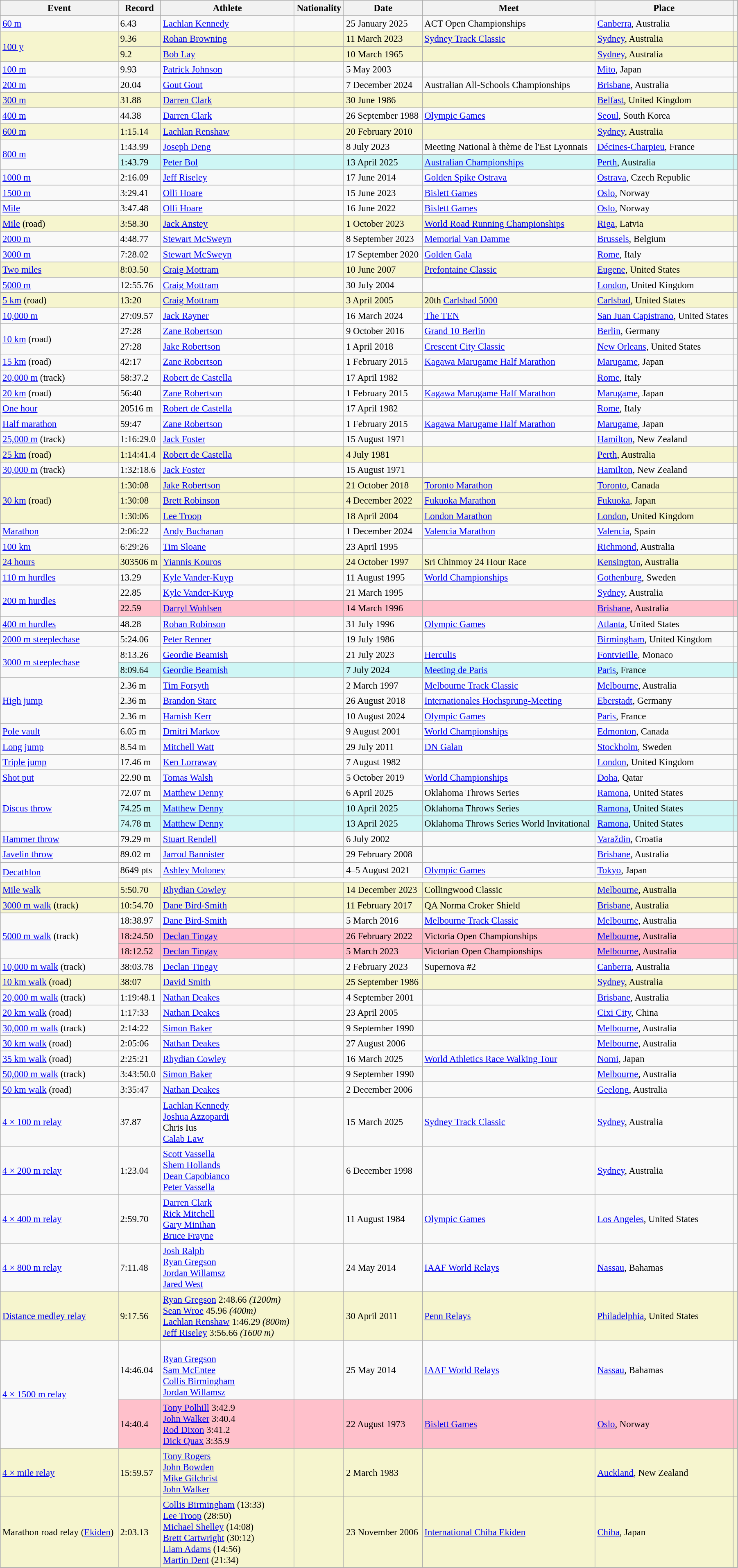<table class="wikitable" style="font-size:95%; width: 95%;">
<tr>
<th>Event</th>
<th>Record</th>
<th>Athlete</th>
<th>Nationality</th>
<th>Date</th>
<th>Meet</th>
<th>Place</th>
<th></th>
</tr>
<tr>
<td><a href='#'>60 m</a></td>
<td>6.43 </td>
<td><a href='#'>Lachlan Kennedy</a></td>
<td></td>
<td>25 January 2025</td>
<td>ACT Open Championships</td>
<td><a href='#'>Canberra</a>, Australia</td>
<td></td>
</tr>
<tr style="background:#f6F5CE;">
<td rowspan=2><a href='#'>100 y</a></td>
<td>9.36 </td>
<td><a href='#'>Rohan Browning</a></td>
<td></td>
<td>11 March 2023</td>
<td><a href='#'>Sydney Track Classic</a></td>
<td><a href='#'>Sydney</a>, Australia</td>
<td></td>
</tr>
<tr style="background:#f6F5CE;">
<td>9.2 </td>
<td><a href='#'>Bob Lay</a></td>
<td></td>
<td>10 March 1965</td>
<td></td>
<td><a href='#'>Sydney</a>, Australia</td>
<td></td>
</tr>
<tr>
<td><a href='#'>100 m</a></td>
<td>9.93 </td>
<td><a href='#'>Patrick Johnson</a></td>
<td></td>
<td>5 May 2003</td>
<td></td>
<td><a href='#'>Mito</a>, Japan</td>
<td></td>
</tr>
<tr>
<td><a href='#'>200 m</a></td>
<td>20.04 </td>
<td><a href='#'>Gout Gout</a></td>
<td></td>
<td>7 December 2024</td>
<td>Australian All-Schools Championships</td>
<td><a href='#'>Brisbane</a>, Australia</td>
<td></td>
</tr>
<tr style="background:#f6F5CE;">
<td><a href='#'>300 m</a></td>
<td>31.88</td>
<td><a href='#'>Darren Clark</a></td>
<td></td>
<td>30 June 1986</td>
<td></td>
<td><a href='#'>Belfast</a>, United Kingdom</td>
<td></td>
</tr>
<tr>
<td><a href='#'>400 m</a></td>
<td>44.38</td>
<td><a href='#'>Darren Clark</a></td>
<td></td>
<td>26 September 1988</td>
<td><a href='#'>Olympic Games</a></td>
<td><a href='#'>Seoul</a>, South Korea</td>
<td></td>
</tr>
<tr style="background:#f6F5CE;">
<td><a href='#'>600 m</a></td>
<td>1:15.14</td>
<td><a href='#'>Lachlan Renshaw</a></td>
<td></td>
<td>20 February 2010</td>
<td></td>
<td><a href='#'>Sydney</a>, Australia</td>
<td></td>
</tr>
<tr>
<td rowspan=2><a href='#'>800 m</a></td>
<td>1:43.99</td>
<td><a href='#'>Joseph Deng</a></td>
<td></td>
<td>8 July 2023</td>
<td>Meeting National à thème de l'Est Lyonnais</td>
<td><a href='#'>Décines-Charpieu</a>, France</td>
<td></td>
</tr>
<tr style="background:#CEF6F5;">
<td>1:43.79</td>
<td><a href='#'>Peter Bol</a></td>
<td></td>
<td>13 April 2025</td>
<td><a href='#'>Australian Championships</a></td>
<td><a href='#'>Perth</a>, Australia</td>
<td></td>
</tr>
<tr>
<td><a href='#'>1000 m</a></td>
<td>2:16.09</td>
<td><a href='#'>Jeff Riseley</a></td>
<td></td>
<td>17 June 2014</td>
<td><a href='#'>Golden Spike Ostrava</a></td>
<td><a href='#'>Ostrava</a>, Czech Republic</td>
<td></td>
</tr>
<tr>
<td><a href='#'>1500 m</a></td>
<td>3:29.41</td>
<td><a href='#'>Olli Hoare</a></td>
<td></td>
<td>15 June 2023</td>
<td><a href='#'>Bislett Games</a></td>
<td><a href='#'>Oslo</a>, Norway</td>
<td></td>
</tr>
<tr>
<td><a href='#'>Mile</a></td>
<td>3:47.48</td>
<td><a href='#'>Olli Hoare</a></td>
<td></td>
<td>16 June 2022</td>
<td><a href='#'>Bislett Games</a></td>
<td><a href='#'>Oslo</a>, Norway</td>
<td></td>
</tr>
<tr style="background:#f6F5CE;">
<td><a href='#'>Mile</a> (road)</td>
<td>3:58.30</td>
<td><a href='#'>Jack Anstey</a></td>
<td></td>
<td>1 October 2023</td>
<td><a href='#'>World Road Running Championships</a></td>
<td><a href='#'>Riga</a>, Latvia</td>
<td></td>
</tr>
<tr>
<td><a href='#'>2000 m</a></td>
<td>4:48.77</td>
<td><a href='#'>Stewart McSweyn</a></td>
<td></td>
<td>8 September 2023</td>
<td><a href='#'>Memorial Van Damme</a></td>
<td><a href='#'>Brussels</a>, Belgium</td>
<td></td>
</tr>
<tr>
<td><a href='#'>3000 m</a></td>
<td>7:28.02</td>
<td><a href='#'>Stewart McSweyn</a></td>
<td></td>
<td>17 September 2020</td>
<td><a href='#'>Golden Gala</a></td>
<td><a href='#'>Rome</a>, Italy</td>
<td></td>
</tr>
<tr style="background:#f6F5CE;">
<td><a href='#'>Two miles</a></td>
<td>8:03.50</td>
<td><a href='#'>Craig Mottram</a></td>
<td></td>
<td>10 June 2007</td>
<td><a href='#'>Prefontaine Classic</a></td>
<td><a href='#'>Eugene</a>, United States</td>
<td></td>
</tr>
<tr>
<td><a href='#'>5000 m</a></td>
<td>12:55.76</td>
<td><a href='#'>Craig Mottram</a></td>
<td></td>
<td>30 July 2004</td>
<td></td>
<td><a href='#'>London</a>, United Kingdom</td>
<td></td>
</tr>
<tr style="background:#f6F5CE;">
<td><a href='#'>5 km</a> (road)</td>
<td>13:20</td>
<td><a href='#'>Craig Mottram</a></td>
<td></td>
<td>3 April 2005</td>
<td>20th <a href='#'>Carlsbad 5000</a></td>
<td><a href='#'>Carlsbad</a>, United States</td>
<td></td>
</tr>
<tr>
<td><a href='#'>10,000 m</a></td>
<td>27:09.57</td>
<td><a href='#'>Jack Rayner</a></td>
<td></td>
<td>16 March 2024</td>
<td><a href='#'>The TEN</a></td>
<td><a href='#'>San Juan Capistrano</a>, United States</td>
<td></td>
</tr>
<tr>
<td rowspan=2><a href='#'>10 km</a> (road)</td>
<td>27:28</td>
<td><a href='#'>Zane Robertson</a></td>
<td></td>
<td>9 October 2016</td>
<td><a href='#'>Grand 10 Berlin</a></td>
<td><a href='#'>Berlin</a>, Germany</td>
<td></td>
</tr>
<tr>
<td>27:28</td>
<td><a href='#'>Jake Robertson</a></td>
<td></td>
<td>1 April 2018</td>
<td><a href='#'>Crescent City Classic</a></td>
<td><a href='#'>New Orleans</a>, United States</td>
<td></td>
</tr>
<tr>
<td><a href='#'>15 km</a> (road)</td>
<td>42:17</td>
<td><a href='#'>Zane Robertson</a></td>
<td></td>
<td>1 February 2015</td>
<td><a href='#'>Kagawa Marugame Half Marathon</a></td>
<td><a href='#'>Marugame</a>, Japan</td>
<td></td>
</tr>
<tr>
<td><a href='#'>20,000 m</a> (track)</td>
<td>58:37.2 </td>
<td><a href='#'>Robert de Castella</a></td>
<td></td>
<td>17 April 1982</td>
<td></td>
<td><a href='#'>Rome</a>, Italy</td>
<td></td>
</tr>
<tr>
<td><a href='#'>20 km</a> (road)</td>
<td>56:40</td>
<td><a href='#'>Zane Robertson</a></td>
<td></td>
<td>1 February 2015</td>
<td><a href='#'>Kagawa Marugame Half Marathon</a></td>
<td><a href='#'>Marugame</a>, Japan</td>
<td></td>
</tr>
<tr>
<td><a href='#'>One hour</a></td>
<td>20516 m</td>
<td><a href='#'>Robert de Castella</a></td>
<td></td>
<td>17 April 1982</td>
<td></td>
<td><a href='#'>Rome</a>, Italy</td>
<td></td>
</tr>
<tr>
<td><a href='#'>Half marathon</a></td>
<td>59:47</td>
<td><a href='#'>Zane Robertson</a></td>
<td></td>
<td>1 February 2015</td>
<td><a href='#'>Kagawa Marugame Half Marathon</a></td>
<td><a href='#'>Marugame</a>, Japan</td>
<td></td>
</tr>
<tr>
<td><a href='#'>25,000 m</a> (track)</td>
<td>1:16:29.0</td>
<td><a href='#'>Jack Foster</a></td>
<td></td>
<td>15 August 1971</td>
<td></td>
<td><a href='#'>Hamilton</a>, New Zealand</td>
<td></td>
</tr>
<tr style="background:#f6F5CE;">
<td><a href='#'>25 km</a> (road)</td>
<td>1:14:41.4</td>
<td><a href='#'>Robert de Castella</a></td>
<td></td>
<td>4 July 1981</td>
<td></td>
<td><a href='#'>Perth</a>, Australia</td>
<td></td>
</tr>
<tr>
<td><a href='#'>30,000 m</a> (track)</td>
<td>1:32:18.6</td>
<td><a href='#'>Jack Foster</a></td>
<td></td>
<td>15 August 1971</td>
<td></td>
<td><a href='#'>Hamilton</a>, New Zealand</td>
<td></td>
</tr>
<tr style="background:#f6F5CE;">
<td rowspan=3><a href='#'>30 km</a> (road)</td>
<td>1:30:08</td>
<td><a href='#'>Jake Robertson</a></td>
<td></td>
<td>21 October 2018</td>
<td><a href='#'>Toronto Marathon</a></td>
<td><a href='#'>Toronto</a>, Canada</td>
<td></td>
</tr>
<tr style="background:#f6F5CE;">
<td>1:30:08</td>
<td><a href='#'>Brett Robinson</a></td>
<td></td>
<td>4 December 2022</td>
<td><a href='#'>Fukuoka Marathon</a></td>
<td><a href='#'>Fukuoka</a>, Japan</td>
<td></td>
</tr>
<tr style="background:#f6F5CE;">
<td>1:30:06 </td>
<td><a href='#'>Lee Troop</a></td>
<td></td>
<td>18 April 2004</td>
<td><a href='#'>London Marathon</a></td>
<td><a href='#'>London</a>, United Kingdom</td>
<td></td>
</tr>
<tr>
<td><a href='#'>Marathon</a></td>
<td>2:06:22</td>
<td><a href='#'>Andy Buchanan</a></td>
<td></td>
<td>1 December 2024</td>
<td><a href='#'>Valencia Marathon</a></td>
<td><a href='#'>Valencia</a>, Spain</td>
<td></td>
</tr>
<tr>
<td><a href='#'>100 km</a></td>
<td>6:29:26 </td>
<td><a href='#'>Tim Sloane</a></td>
<td></td>
<td>23 April 1995</td>
<td></td>
<td><a href='#'>Richmond</a>, Australia</td>
<td></td>
</tr>
<tr style="background:#f6F5CE;">
<td><a href='#'>24 hours</a></td>
<td>303506 m</td>
<td><a href='#'>Yiannis Kouros</a></td>
<td></td>
<td>24 October 1997</td>
<td>Sri Chinmoy 24 Hour Race</td>
<td><a href='#'>Kensington</a>, Australia</td>
<td></td>
</tr>
<tr>
<td><a href='#'>110 m hurdles</a></td>
<td>13.29 </td>
<td><a href='#'>Kyle Vander-Kuyp</a></td>
<td></td>
<td>11 August 1995</td>
<td><a href='#'>World Championships</a></td>
<td><a href='#'>Gothenburg</a>, Sweden</td>
<td></td>
</tr>
<tr>
<td rowspan=2><a href='#'>200 m hurdles</a></td>
<td>22.85 </td>
<td><a href='#'>Kyle Vander-Kuyp</a></td>
<td></td>
<td>21 March 1995</td>
<td></td>
<td><a href='#'>Sydney</a>, Australia</td>
<td></td>
</tr>
<tr style="background:pink">
<td>22.59 </td>
<td><a href='#'>Darryl Wohlsen</a></td>
<td></td>
<td>14 March 1996</td>
<td></td>
<td><a href='#'>Brisbane</a>, Australia</td>
<td></td>
</tr>
<tr>
<td><a href='#'>400 m hurdles</a></td>
<td>48.28</td>
<td><a href='#'>Rohan Robinson</a></td>
<td></td>
<td>31 July 1996</td>
<td><a href='#'>Olympic Games</a></td>
<td><a href='#'>Atlanta</a>, United States</td>
<td></td>
</tr>
<tr>
<td><a href='#'>2000 m steeplechase</a></td>
<td>5:24.06 </td>
<td><a href='#'>Peter Renner</a></td>
<td></td>
<td>19 July 1986</td>
<td></td>
<td><a href='#'>Birmingham</a>, United Kingdom</td>
<td></td>
</tr>
<tr>
<td rowspan=2><a href='#'>3000 m steeplechase</a></td>
<td>8:13.26</td>
<td><a href='#'>Geordie Beamish</a></td>
<td></td>
<td>21 July 2023</td>
<td><a href='#'>Herculis</a></td>
<td><a href='#'>Fontvieille</a>, Monaco</td>
<td></td>
</tr>
<tr bgcolor=#CEF6F5>
<td>8:09.64</td>
<td><a href='#'>Geordie Beamish</a></td>
<td></td>
<td>7 July 2024</td>
<td><a href='#'>Meeting de Paris</a></td>
<td><a href='#'>Paris</a>, France</td>
<td></td>
</tr>
<tr>
<td rowspan=3><a href='#'>High jump</a></td>
<td>2.36 m</td>
<td><a href='#'>Tim Forsyth</a></td>
<td></td>
<td>2 March 1997</td>
<td><a href='#'>Melbourne Track Classic</a></td>
<td><a href='#'>Melbourne</a>, Australia</td>
<td></td>
</tr>
<tr>
<td>2.36 m</td>
<td><a href='#'>Brandon Starc</a></td>
<td></td>
<td>26 August 2018</td>
<td><a href='#'>Internationales Hochsprung-Meeting</a></td>
<td><a href='#'>Eberstadt</a>, Germany</td>
<td></td>
</tr>
<tr>
<td>2.36 m</td>
<td><a href='#'>Hamish Kerr</a></td>
<td></td>
<td>10 August 2024</td>
<td><a href='#'>Olympic Games</a></td>
<td><a href='#'>Paris</a>, France</td>
<td></td>
</tr>
<tr>
<td><a href='#'>Pole vault</a></td>
<td>6.05 m</td>
<td><a href='#'>Dmitri Markov</a></td>
<td></td>
<td>9 August 2001</td>
<td><a href='#'>World Championships</a></td>
<td><a href='#'>Edmonton</a>, Canada</td>
<td></td>
</tr>
<tr>
<td><a href='#'>Long jump</a></td>
<td>8.54 m </td>
<td><a href='#'>Mitchell Watt</a></td>
<td></td>
<td>29 July 2011</td>
<td><a href='#'>DN Galan</a></td>
<td><a href='#'>Stockholm</a>, Sweden</td>
<td></td>
</tr>
<tr>
<td><a href='#'>Triple jump</a></td>
<td>17.46 m </td>
<td><a href='#'>Ken Lorraway</a></td>
<td></td>
<td>7 August 1982</td>
<td></td>
<td><a href='#'>London</a>, United Kingdom</td>
<td></td>
</tr>
<tr>
<td><a href='#'>Shot put</a></td>
<td>22.90 m</td>
<td><a href='#'>Tomas Walsh</a></td>
<td></td>
<td>5 October 2019</td>
<td><a href='#'>World Championships</a></td>
<td><a href='#'>Doha</a>, Qatar</td>
<td></td>
</tr>
<tr>
<td rowspan=3><a href='#'>Discus throw</a></td>
<td>72.07 m</td>
<td><a href='#'>Matthew Denny</a></td>
<td></td>
<td>6 April 2025</td>
<td>Oklahoma Throws Series</td>
<td><a href='#'>Ramona</a>, United States</td>
<td></td>
</tr>
<tr style="background:#CEF6F5;">
<td>74.25 m</td>
<td><a href='#'>Matthew Denny</a></td>
<td></td>
<td>10 April 2025</td>
<td>Oklahoma Throws Series</td>
<td><a href='#'>Ramona</a>, United States</td>
<td></td>
</tr>
<tr style="background:#CEF6F5;">
<td>74.78 m</td>
<td><a href='#'>Matthew Denny</a></td>
<td></td>
<td>13 April 2025</td>
<td>Oklahoma Throws Series World Invitational</td>
<td><a href='#'>Ramona</a>, United States</td>
<td></td>
</tr>
<tr>
<td><a href='#'>Hammer throw</a></td>
<td>79.29 m</td>
<td><a href='#'>Stuart Rendell</a></td>
<td></td>
<td>6 July 2002</td>
<td></td>
<td><a href='#'>Varaždin</a>, Croatia</td>
<td></td>
</tr>
<tr>
<td><a href='#'>Javelin throw</a></td>
<td>89.02 m</td>
<td><a href='#'>Jarrod Bannister</a></td>
<td></td>
<td>29 February 2008</td>
<td></td>
<td><a href='#'>Brisbane</a>, Australia</td>
<td></td>
</tr>
<tr>
<td rowspan=2><a href='#'>Decathlon</a></td>
<td>8649 pts</td>
<td><a href='#'>Ashley Moloney</a></td>
<td></td>
<td>4–5 August 2021</td>
<td><a href='#'>Olympic Games</a></td>
<td><a href='#'>Tokyo</a>, Japan</td>
<td></td>
</tr>
<tr>
<td colspan=6></td>
<td></td>
</tr>
<tr style="background:#f6F5CE;">
<td><a href='#'>Mile walk</a></td>
<td>5:50.70</td>
<td><a href='#'>Rhydian Cowley</a></td>
<td></td>
<td>14 December 2023</td>
<td>Collingwood Classic</td>
<td><a href='#'>Melbourne</a>, Australia</td>
<td></td>
</tr>
<tr style="background:#f6F5CE;">
<td><a href='#'>3000 m walk</a> (track)</td>
<td>10:54.70</td>
<td><a href='#'>Dane Bird-Smith</a></td>
<td></td>
<td>11 February 2017</td>
<td>QA Norma Croker Shield</td>
<td><a href='#'>Brisbane</a>, Australia</td>
<td></td>
</tr>
<tr>
<td rowspan=3><a href='#'>5000 m walk</a> (track)</td>
<td>18:38.97</td>
<td><a href='#'>Dane Bird-Smith</a></td>
<td></td>
<td>5 March 2016</td>
<td><a href='#'>Melbourne Track Classic</a></td>
<td><a href='#'>Melbourne</a>, Australia</td>
<td></td>
</tr>
<tr style="background:pink">
<td>18:24.50</td>
<td><a href='#'>Declan Tingay</a></td>
<td></td>
<td>26 February 2022</td>
<td>Victoria Open Championships</td>
<td><a href='#'>Melbourne</a>, Australia</td>
<td></td>
</tr>
<tr style="background:pink">
<td>18:12.52</td>
<td><a href='#'>Declan Tingay</a></td>
<td></td>
<td>5 March 2023</td>
<td>Victorian Open Championships</td>
<td><a href='#'>Melbourne</a>, Australia</td>
<td></td>
</tr>
<tr>
<td><a href='#'>10,000 m walk</a> (track)</td>
<td>38:03.78</td>
<td><a href='#'>Declan Tingay</a></td>
<td></td>
<td>2 February 2023</td>
<td>Supernova #2</td>
<td><a href='#'>Canberra</a>, Australia</td>
<td></td>
</tr>
<tr style="background:#f6F5CE;">
<td><a href='#'>10 km walk</a> (road)</td>
<td>38:07</td>
<td><a href='#'>David Smith</a></td>
<td></td>
<td>25 September 1986</td>
<td></td>
<td><a href='#'>Sydney</a>, Australia</td>
<td></td>
</tr>
<tr>
<td><a href='#'>20,000 m walk</a> (track)</td>
<td>1:19:48.1</td>
<td><a href='#'>Nathan Deakes</a></td>
<td></td>
<td>4 September 2001</td>
<td></td>
<td><a href='#'>Brisbane</a>, Australia</td>
<td></td>
</tr>
<tr>
<td><a href='#'>20 km walk</a> (road)</td>
<td>1:17:33</td>
<td><a href='#'>Nathan Deakes</a></td>
<td></td>
<td>23 April 2005</td>
<td></td>
<td><a href='#'>Cixi City</a>, China</td>
<td></td>
</tr>
<tr>
<td><a href='#'>30,000 m walk</a> (track)</td>
<td>2:14:22</td>
<td><a href='#'>Simon Baker</a></td>
<td></td>
<td>9 September 1990</td>
<td></td>
<td><a href='#'>Melbourne</a>, Australia</td>
<td></td>
</tr>
<tr>
<td><a href='#'>30 km walk</a> (road)</td>
<td>2:05:06</td>
<td><a href='#'>Nathan Deakes</a></td>
<td></td>
<td>27 August 2006</td>
<td></td>
<td><a href='#'>Melbourne</a>, Australia</td>
<td></td>
</tr>
<tr>
<td><a href='#'>35 km walk</a> (road)</td>
<td>2:25:21</td>
<td><a href='#'>Rhydian Cowley</a></td>
<td></td>
<td>16 March 2025</td>
<td><a href='#'>World Athletics Race Walking Tour</a></td>
<td><a href='#'>Nomi</a>, Japan</td>
<td></td>
</tr>
<tr>
<td><a href='#'>50,000 m walk</a> (track)</td>
<td>3:43:50.0</td>
<td><a href='#'>Simon Baker</a></td>
<td></td>
<td>9 September 1990</td>
<td></td>
<td><a href='#'>Melbourne</a>, Australia</td>
<td></td>
</tr>
<tr>
<td><a href='#'>50 km walk</a> (road)</td>
<td>3:35:47</td>
<td><a href='#'>Nathan Deakes</a></td>
<td></td>
<td>2 December 2006</td>
<td></td>
<td><a href='#'>Geelong</a>, Australia</td>
<td></td>
</tr>
<tr>
<td><a href='#'>4 × 100 m relay</a></td>
<td>37.87</td>
<td><a href='#'>Lachlan Kennedy</a><br><a href='#'>Joshua Azzopardi</a><br>Chris Ius<br><a href='#'>Calab Law</a></td>
<td></td>
<td>15 March 2025</td>
<td><a href='#'>Sydney Track Classic</a></td>
<td><a href='#'>Sydney</a>, Australia</td>
<td></td>
</tr>
<tr>
<td><a href='#'>4 × 200 m relay</a></td>
<td>1:23.04</td>
<td><a href='#'>Scott Vassella</a><br><a href='#'>Shem Hollands</a><br><a href='#'>Dean Capobianco</a><br><a href='#'>Peter Vassella</a></td>
<td></td>
<td>6 December 1998</td>
<td></td>
<td><a href='#'>Sydney</a>, Australia</td>
<td></td>
</tr>
<tr>
<td><a href='#'>4 × 400 m relay</a></td>
<td>2:59.70</td>
<td><a href='#'>Darren Clark</a><br><a href='#'>Rick Mitchell</a><br><a href='#'>Gary Minihan</a><br><a href='#'>Bruce Frayne</a></td>
<td></td>
<td>11 August 1984</td>
<td><a href='#'>Olympic Games</a></td>
<td><a href='#'>Los Angeles</a>, United States</td>
<td></td>
</tr>
<tr>
<td><a href='#'>4 × 800 m relay</a></td>
<td>7:11.48</td>
<td><a href='#'>Josh Ralph</a><br><a href='#'>Ryan Gregson</a><br><a href='#'>Jordan Willamsz</a><br><a href='#'>Jared West</a></td>
<td></td>
<td>24 May 2014</td>
<td><a href='#'>IAAF World Relays</a></td>
<td><a href='#'>Nassau</a>, Bahamas</td>
<td></td>
</tr>
<tr style="background:#f6F5CE;">
<td><a href='#'>Distance medley relay</a></td>
<td>9:17.56</td>
<td><a href='#'>Ryan Gregson</a> 2:48.66 <em>(1200m)</em><br><a href='#'>Sean Wroe</a> 45.96 <em>(400m)</em><br><a href='#'>Lachlan Renshaw</a> 1:46.29 <em>(800m)</em><br><a href='#'>Jeff Riseley</a> 3:56.66 <em>(1600 m)</em></td>
<td></td>
<td>30 April 2011</td>
<td><a href='#'>Penn Relays</a></td>
<td><a href='#'>Philadelphia</a>, United States</td>
<td></td>
</tr>
<tr>
<td rowspan=2><a href='#'>4 × 1500 m relay</a></td>
<td>14:46.04</td>
<td><br><a href='#'>Ryan Gregson</a><br><a href='#'>Sam McEntee</a><br><a href='#'>Collis Birmingham</a><br><a href='#'>Jordan Willamsz</a></td>
<td></td>
<td>25 May 2014</td>
<td><a href='#'>IAAF World Relays</a></td>
<td><a href='#'>Nassau</a>, Bahamas</td>
<td></td>
</tr>
<tr style="background:pink">
<td>14:40.4 </td>
<td><a href='#'>Tony Polhill</a> 3:42.9<br><a href='#'>John Walker</a> 3:40.4<br><a href='#'>Rod Dixon</a> 3:41.2<br><a href='#'>Dick Quax</a> 3:35.9</td>
<td></td>
<td>22 August 1973</td>
<td><a href='#'>Bislett Games</a></td>
<td><a href='#'>Oslo</a>, Norway</td>
<td></td>
</tr>
<tr style="background:#f6F5CE;">
<td><a href='#'>4 × mile relay</a></td>
<td>15:59.57</td>
<td><a href='#'>Tony Rogers</a><br><a href='#'>John Bowden</a><br><a href='#'>Mike Gilchrist</a><br><a href='#'>John Walker</a></td>
<td></td>
<td>2 March 1983</td>
<td></td>
<td><a href='#'>Auckland</a>, New Zealand</td>
<td></td>
</tr>
<tr style="background:#f6F5CE;">
<td>Marathon road relay (<a href='#'>Ekiden</a>)</td>
<td>2:03.13</td>
<td><a href='#'>Collis Birmingham</a> (13:33)<br><a href='#'>Lee Troop</a> (28:50)<br><a href='#'>Michael Shelley</a> (14:08)<br><a href='#'>Brett Cartwright</a> (30:12)<br><a href='#'>Liam Adams</a> (14:56)<br><a href='#'>Martin Dent</a> (21:34)</td>
<td></td>
<td>23 November 2006</td>
<td><a href='#'>International Chiba Ekiden</a></td>
<td><a href='#'>Chiba</a>, Japan</td>
<td></td>
</tr>
</table>
